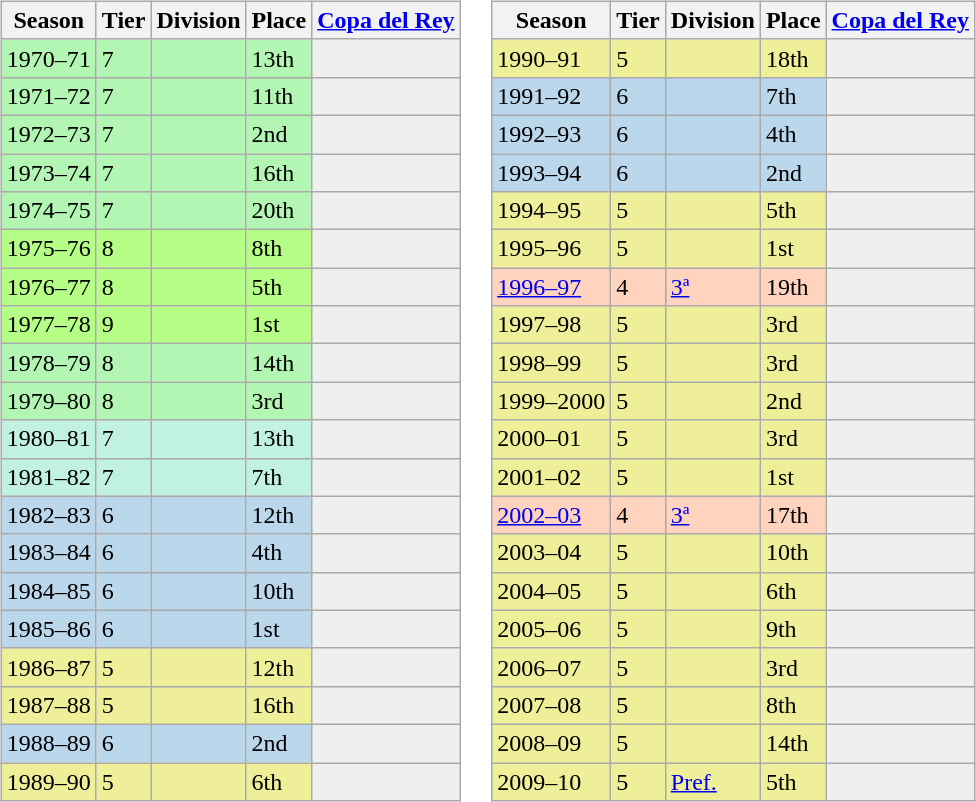<table>
<tr>
<td valign="top" width=0%><br><table class="wikitable">
<tr style="background:#f0f6fa;">
<th>Season</th>
<th>Tier</th>
<th>Division</th>
<th>Place</th>
<th><a href='#'>Copa del Rey</a></th>
</tr>
<tr>
<td style="background:#B3F5B3;">1970–71</td>
<td style="background:#B3F5B3;">7</td>
<td style="background:#B3F5B3;"></td>
<td style="background:#B3F5B3;">13th</td>
<th style="background:#efefef;"></th>
</tr>
<tr>
<td style="background:#B3F5B3;">1971–72</td>
<td style="background:#B3F5B3;">7</td>
<td style="background:#B3F5B3;"></td>
<td style="background:#B3F5B3;">11th</td>
<th style="background:#efefef;"></th>
</tr>
<tr>
<td style="background:#B3F5B3;">1972–73</td>
<td style="background:#B3F5B3;">7</td>
<td style="background:#B3F5B3;"></td>
<td style="background:#B3F5B3;">2nd</td>
<th style="background:#efefef;"></th>
</tr>
<tr>
<td style="background:#B3F5B3;">1973–74</td>
<td style="background:#B3F5B3;">7</td>
<td style="background:#B3F5B3;"></td>
<td style="background:#B3F5B3;">16th</td>
<th style="background:#efefef;"></th>
</tr>
<tr>
<td style="background:#B3F5B3;">1974–75</td>
<td style="background:#B3F5B3;">7</td>
<td style="background:#B3F5B3;"></td>
<td style="background:#B3F5B3;">20th</td>
<th style="background:#efefef;"></th>
</tr>
<tr>
<td style="background:#B6FF86;">1975–76</td>
<td style="background:#B6FF86;">8</td>
<td style="background:#B6FF86;"></td>
<td style="background:#B6FF86;">8th</td>
<th style="background:#efefef;"></th>
</tr>
<tr>
<td style="background:#B6FF86;">1976–77</td>
<td style="background:#B6FF86;">8</td>
<td style="background:#B6FF86;"></td>
<td style="background:#B6FF86;">5th</td>
<th style="background:#efefef;"></th>
</tr>
<tr>
<td style="background:#B6FF86;">1977–78</td>
<td style="background:#B6FF86;">9</td>
<td style="background:#B6FF86;"></td>
<td style="background:#B6FF86;">1st</td>
<th style="background:#efefef;"></th>
</tr>
<tr>
<td style="background:#B3F5B3;">1978–79</td>
<td style="background:#B3F5B3;">8</td>
<td style="background:#B3F5B3;"></td>
<td style="background:#B3F5B3;">14th</td>
<th style="background:#efefef;"></th>
</tr>
<tr>
<td style="background:#B3F5B3;">1979–80</td>
<td style="background:#B3F5B3;">8</td>
<td style="background:#B3F5B3;"></td>
<td style="background:#B3F5B3;">3rd</td>
<th style="background:#efefef;"></th>
</tr>
<tr>
<td style="background:#C0F2DF;">1980–81</td>
<td style="background:#C0F2DF;">7</td>
<td style="background:#C0F2DF;"></td>
<td style="background:#C0F2DF;">13th</td>
<th style="background:#efefef;"></th>
</tr>
<tr>
<td style="background:#C0F2DF;">1981–82</td>
<td style="background:#C0F2DF;">7</td>
<td style="background:#C0F2DF;"></td>
<td style="background:#C0F2DF;">7th</td>
<th style="background:#efefef;"></th>
</tr>
<tr>
<td style="background:#BBD7EC;">1982–83</td>
<td style="background:#BBD7EC;">6</td>
<td style="background:#BBD7EC;"></td>
<td style="background:#BBD7EC;">12th</td>
<th style="background:#efefef;"></th>
</tr>
<tr>
<td style="background:#BBD7EC;">1983–84</td>
<td style="background:#BBD7EC;">6</td>
<td style="background:#BBD7EC;"></td>
<td style="background:#BBD7EC;">4th</td>
<th style="background:#efefef;"></th>
</tr>
<tr>
<td style="background:#BBD7EC;">1984–85</td>
<td style="background:#BBD7EC;">6</td>
<td style="background:#BBD7EC;"></td>
<td style="background:#BBD7EC;">10th</td>
<th style="background:#efefef;"></th>
</tr>
<tr>
<td style="background:#BBD7EC;">1985–86</td>
<td style="background:#BBD7EC;">6</td>
<td style="background:#BBD7EC;"></td>
<td style="background:#BBD7EC;">1st</td>
<th style="background:#efefef;"></th>
</tr>
<tr>
<td style="background:#EFEF99;">1986–87</td>
<td style="background:#EFEF99;">5</td>
<td style="background:#EFEF99;"></td>
<td style="background:#EFEF99;">12th</td>
<th style="background:#efefef;"></th>
</tr>
<tr>
<td style="background:#EFEF99;">1987–88</td>
<td style="background:#EFEF99;">5</td>
<td style="background:#EFEF99;"></td>
<td style="background:#EFEF99;">16th</td>
<th style="background:#efefef;"></th>
</tr>
<tr>
<td style="background:#BBD7EC;">1988–89</td>
<td style="background:#BBD7EC;">6</td>
<td style="background:#BBD7EC;"></td>
<td style="background:#BBD7EC;">2nd</td>
<th style="background:#efefef;"></th>
</tr>
<tr>
<td style="background:#EFEF99;">1989–90</td>
<td style="background:#EFEF99;">5</td>
<td style="background:#EFEF99;"></td>
<td style="background:#EFEF99;">6th</td>
<th style="background:#efefef;"></th>
</tr>
</table>
</td>
<td valign="top" width=0%><br><table class="wikitable">
<tr style="background:#f0f6fa;">
<th>Season</th>
<th>Tier</th>
<th>Division</th>
<th>Place</th>
<th><a href='#'>Copa del Rey</a></th>
</tr>
<tr>
<td style="background:#EFEF99;">1990–91</td>
<td style="background:#EFEF99;">5</td>
<td style="background:#EFEF99;"></td>
<td style="background:#EFEF99;">18th</td>
<th style="background:#efefef;"></th>
</tr>
<tr>
<td style="background:#BBD7EC;">1991–92</td>
<td style="background:#BBD7EC;">6</td>
<td style="background:#BBD7EC;"></td>
<td style="background:#BBD7EC;">7th</td>
<th style="background:#efefef;"></th>
</tr>
<tr>
<td style="background:#BBD7EC;">1992–93</td>
<td style="background:#BBD7EC;">6</td>
<td style="background:#BBD7EC;"></td>
<td style="background:#BBD7EC;">4th</td>
<th style="background:#efefef;"></th>
</tr>
<tr>
<td style="background:#BBD7EC;">1993–94</td>
<td style="background:#BBD7EC;">6</td>
<td style="background:#BBD7EC;"></td>
<td style="background:#BBD7EC;">2nd</td>
<th style="background:#efefef;"></th>
</tr>
<tr>
<td style="background:#EFEF99;">1994–95</td>
<td style="background:#EFEF99;">5</td>
<td style="background:#EFEF99;"></td>
<td style="background:#EFEF99;">5th</td>
<th style="background:#efefef;"></th>
</tr>
<tr>
<td style="background:#EFEF99;">1995–96</td>
<td style="background:#EFEF99;">5</td>
<td style="background:#EFEF99;"></td>
<td style="background:#EFEF99;">1st</td>
<th style="background:#efefef;"></th>
</tr>
<tr>
<td style="background:#FFD3BD;"><a href='#'>1996–97</a></td>
<td style="background:#FFD3BD;">4</td>
<td style="background:#FFD3BD;"><a href='#'>3ª</a></td>
<td style="background:#FFD3BD;">19th</td>
<td style="background:#efefef;"></td>
</tr>
<tr>
<td style="background:#EFEF99;">1997–98</td>
<td style="background:#EFEF99;">5</td>
<td style="background:#EFEF99;"></td>
<td style="background:#EFEF99;">3rd</td>
<th style="background:#efefef;"></th>
</tr>
<tr>
<td style="background:#EFEF99;">1998–99</td>
<td style="background:#EFEF99;">5</td>
<td style="background:#EFEF99;"></td>
<td style="background:#EFEF99;">3rd</td>
<th style="background:#efefef;"></th>
</tr>
<tr>
<td style="background:#EFEF99;">1999–2000</td>
<td style="background:#EFEF99;">5</td>
<td style="background:#EFEF99;"></td>
<td style="background:#EFEF99;">2nd</td>
<th style="background:#efefef;"></th>
</tr>
<tr>
<td style="background:#EFEF99;">2000–01</td>
<td style="background:#EFEF99;">5</td>
<td style="background:#EFEF99;"></td>
<td style="background:#EFEF99;">3rd</td>
<th style="background:#efefef;"></th>
</tr>
<tr>
<td style="background:#EFEF99;">2001–02</td>
<td style="background:#EFEF99;">5</td>
<td style="background:#EFEF99;"></td>
<td style="background:#EFEF99;">1st</td>
<th style="background:#efefef;"></th>
</tr>
<tr>
<td style="background:#FFD3BD;"><a href='#'>2002–03</a></td>
<td style="background:#FFD3BD;">4</td>
<td style="background:#FFD3BD;"><a href='#'>3ª</a></td>
<td style="background:#FFD3BD;">17th</td>
<th style="background:#efefef;"></th>
</tr>
<tr>
<td style="background:#EFEF99;">2003–04</td>
<td style="background:#EFEF99;">5</td>
<td style="background:#EFEF99;"></td>
<td style="background:#EFEF99;">10th</td>
<th style="background:#efefef;"></th>
</tr>
<tr>
<td style="background:#EFEF99;">2004–05</td>
<td style="background:#EFEF99;">5</td>
<td style="background:#EFEF99;"></td>
<td style="background:#EFEF99;">6th</td>
<th style="background:#efefef;"></th>
</tr>
<tr>
<td style="background:#EFEF99;">2005–06</td>
<td style="background:#EFEF99;">5</td>
<td style="background:#EFEF99;"></td>
<td style="background:#EFEF99;">9th</td>
<th style="background:#efefef;"></th>
</tr>
<tr>
<td style="background:#EFEF99;">2006–07</td>
<td style="background:#EFEF99;">5</td>
<td style="background:#EFEF99;"></td>
<td style="background:#EFEF99;">3rd</td>
<th style="background:#efefef;"></th>
</tr>
<tr>
<td style="background:#EFEF99;">2007–08</td>
<td style="background:#EFEF99;">5</td>
<td style="background:#EFEF99;"></td>
<td style="background:#EFEF99;">8th</td>
<th style="background:#efefef;"></th>
</tr>
<tr>
<td style="background:#EFEF99;">2008–09</td>
<td style="background:#EFEF99;">5</td>
<td style="background:#EFEF99;"></td>
<td style="background:#EFEF99;">14th</td>
<th style="background:#efefef;"></th>
</tr>
<tr>
<td style="background:#EFEF99;">2009–10</td>
<td style="background:#EFEF99;">5</td>
<td style="background:#EFEF99;"><a href='#'>Pref.</a></td>
<td style="background:#EFEF99;">5th</td>
<th style="background:#efefef;"></th>
</tr>
</table>
</td>
</tr>
</table>
